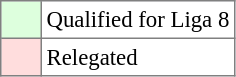<table bgcolor="#f7f8ff" cellpadding="3" cellspacing="0" border="1" style="font-size: 95%; border: gray solid 1px; border-collapse: collapse;text-align:center;">
<tr>
<td style="background: #ddffdd" width="20"></td>
<td bgcolor="#ffffff" align="left">Qualified for Liga 8</td>
</tr>
<tr>
<td style="background: #ffdddd" width="20"></td>
<td bgcolor="#ffffff" align="left">Relegated</td>
</tr>
</table>
